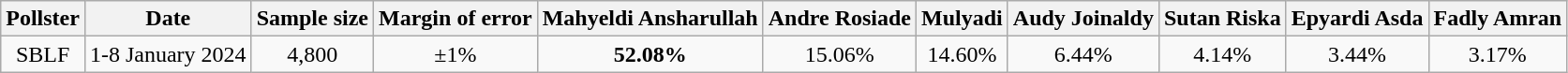<table class="wikitable sortable" style="text-align: center; ;">
<tr>
<th>Pollster</th>
<th>Date</th>
<th>Sample size</th>
<th>Margin of error</th>
<th>Mahyeldi Ansharullah</th>
<th>Andre Rosiade</th>
<th>Mulyadi</th>
<th>Audy Joinaldy</th>
<th>Sutan Riska</th>
<th>Epyardi Asda</th>
<th>Fadly Amran</th>
</tr>
<tr>
<td>SBLF</td>
<td>1-8 January 2024</td>
<td>4,800</td>
<td>±1%</td>
<td><strong>52.08%</strong></td>
<td>15.06%</td>
<td>14.60%</td>
<td>6.44%</td>
<td>4.14%</td>
<td>3.44%</td>
<td>3.17%</td>
</tr>
</table>
